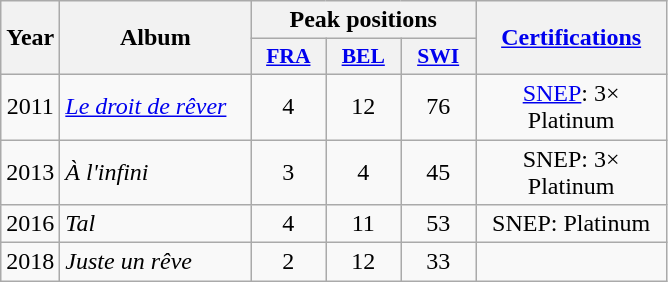<table class="wikitable">
<tr>
<th align="center" rowspan="2" width="10">Year</th>
<th align="center" rowspan="2" width="120">Album</th>
<th align="center" colspan="3" width="30">Peak positions</th>
<th align="center" rowspan="2" width="120"><a href='#'>Certifications</a></th>
</tr>
<tr>
<th scope="col" style="width:3em;font-size:90%;"><a href='#'>FRA</a><br></th>
<th scope="col" style="width:3em;font-size:90%;"><a href='#'>BEL</a><br></th>
<th scope="col" style="width:3em;font-size:90%;"><a href='#'>SWI</a><br></th>
</tr>
<tr>
<td align="center">2011</td>
<td><em><a href='#'>Le droit de rêver</a></em></td>
<td align="center">4</td>
<td align="center">12</td>
<td align="center">76</td>
<td align="center"><a href='#'>SNEP</a>: 3× Platinum</td>
</tr>
<tr>
<td align="center">2013</td>
<td><em>À l'infini</em></td>
<td align="center">3</td>
<td align="center">4</td>
<td align="center">45</td>
<td align="center">SNEP: 3× Platinum</td>
</tr>
<tr>
<td>2016</td>
<td><em>Tal</em></td>
<td align="center">4</td>
<td align="center">11</td>
<td align="center">53</td>
<td align="center">SNEP: Platinum</td>
</tr>
<tr>
<td>2018</td>
<td><em>Juste un rêve</em></td>
<td align="center">2</td>
<td align="center">12</td>
<td align="center">33</td>
<td align="center"></td>
</tr>
</table>
